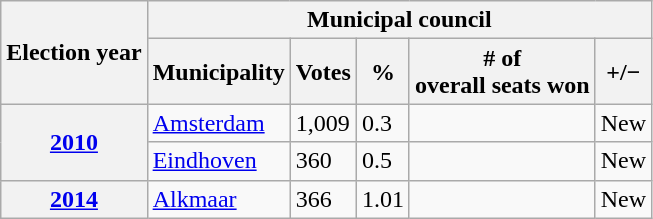<table class="wikitable">
<tr>
<th rowspan="2">Election year</th>
<th colspan="5">Municipal council</th>
</tr>
<tr>
<th>Municipality</th>
<th>Votes</th>
<th>%</th>
<th># of <br> overall seats won</th>
<th>+/−</th>
</tr>
<tr>
<th rowspan="2"><a href='#'>2010</a></th>
<td><a href='#'>Amsterdam</a></td>
<td>1,009</td>
<td>0.3</td>
<td></td>
<td>New</td>
</tr>
<tr>
<td><a href='#'>Eindhoven</a></td>
<td>360</td>
<td>0.5</td>
<td></td>
<td>New</td>
</tr>
<tr>
<th><a href='#'>2014</a></th>
<td><a href='#'>Alkmaar</a></td>
<td>366</td>
<td>1.01</td>
<td></td>
<td>New</td>
</tr>
</table>
